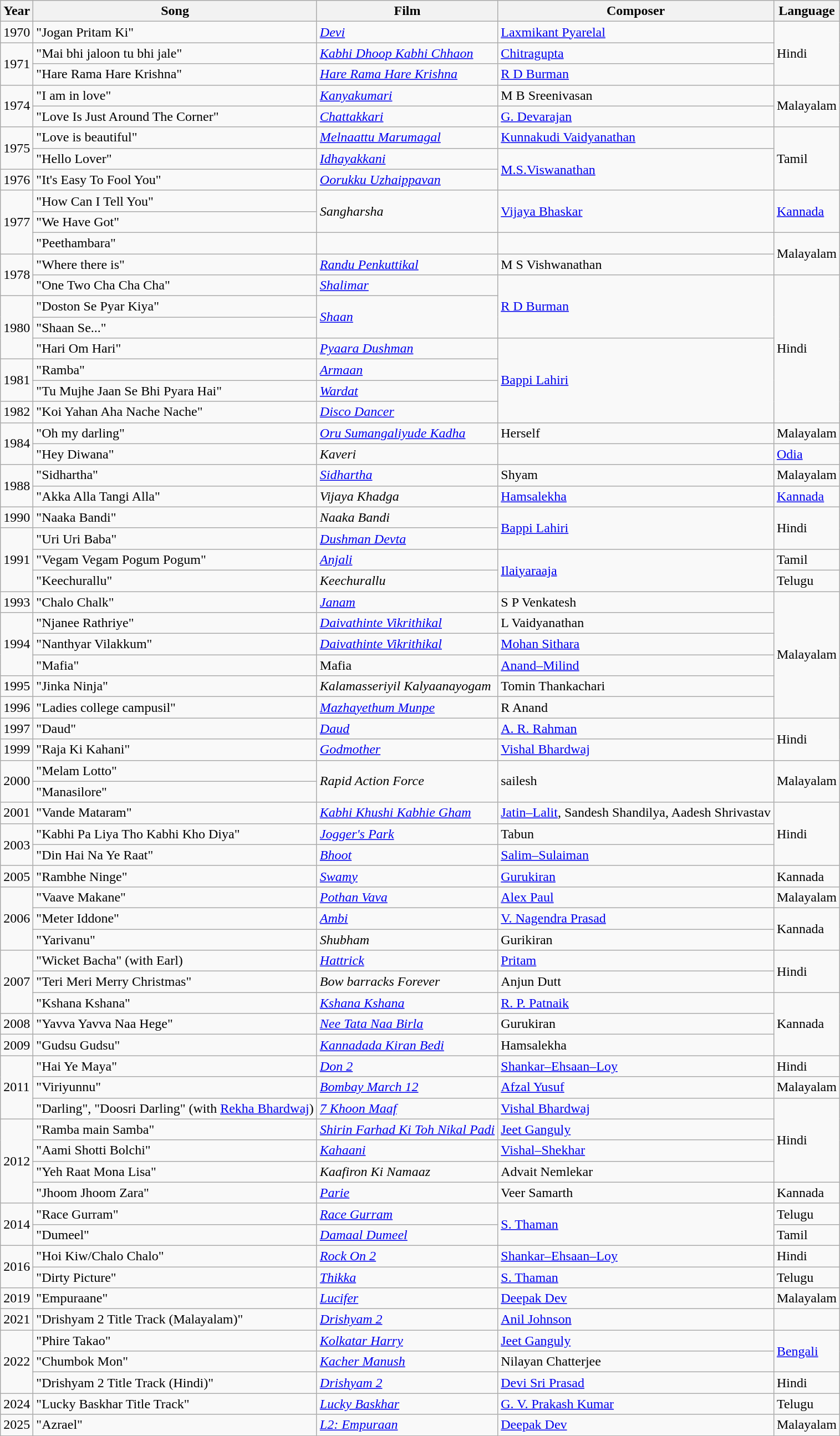<table class="wikitable sortable">
<tr>
<th>Year</th>
<th>Song</th>
<th>Film</th>
<th>Composer</th>
<th>Language</th>
</tr>
<tr>
<td>1970</td>
<td>"Jogan Pritam Ki"</td>
<td><em><a href='#'>Devi</a></em></td>
<td><a href='#'>Laxmikant Pyarelal</a></td>
<td rowspan="3">Hindi</td>
</tr>
<tr>
<td rowspan=2>1971</td>
<td>"Mai bhi jaloon tu bhi jale"</td>
<td><em><a href='#'>Kabhi Dhoop Kabhi Chhaon</a></em></td>
<td><a href='#'>Chitragupta</a></td>
</tr>
<tr>
<td>"Hare Rama Hare Krishna"</td>
<td><em><a href='#'>Hare Rama Hare Krishna</a></em></td>
<td><a href='#'>R D Burman</a></td>
</tr>
<tr>
<td rowspan=2>1974</td>
<td>"I am in love"</td>
<td><em><a href='#'>Kanyakumari</a></em></td>
<td>M B Sreenivasan</td>
<td rowspan="2">Malayalam</td>
</tr>
<tr>
<td>"Love Is Just Around The Corner"</td>
<td><em><a href='#'>Chattakkari</a></em></td>
<td><a href='#'>G. Devarajan</a></td>
</tr>
<tr>
<td rowspan=2>1975</td>
<td>"Love is beautiful"</td>
<td><em><a href='#'>Melnaattu Marumagal</a></em></td>
<td><a href='#'>Kunnakudi Vaidyanathan</a></td>
<td rowspan="3">Tamil</td>
</tr>
<tr>
<td>"Hello Lover"</td>
<td><em><a href='#'>Idhayakkani</a></em></td>
<td rowspan="2"><a href='#'>M.S.Viswanathan</a></td>
</tr>
<tr>
<td>1976</td>
<td>"It's Easy To Fool You"</td>
<td><em><a href='#'>Oorukku Uzhaippavan</a></em></td>
</tr>
<tr>
<td rowspan="3">1977</td>
<td>"How Can I Tell You"</td>
<td rowspan="2"><em>Sangharsha</em></td>
<td rowspan="2"><a href='#'>Vijaya Bhaskar</a></td>
<td rowspan="2"><a href='#'>Kannada</a></td>
</tr>
<tr>
<td>"We Have Got"</td>
</tr>
<tr>
<td>"Peethambara"</td>
<td></td>
<td></td>
<td rowspan="2">Malayalam</td>
</tr>
<tr>
<td rowspan="2">1978</td>
<td>"Where there is"</td>
<td><em><a href='#'>Randu Penkuttikal</a></em></td>
<td>M S Vishwanathan</td>
</tr>
<tr>
<td>"One Two Cha Cha Cha"</td>
<td><em><a href='#'>Shalimar</a></em></td>
<td rowspan="3"><a href='#'>R D Burman</a></td>
<td rowspan="7">Hindi</td>
</tr>
<tr>
<td rowspan="3">1980</td>
<td>"Doston Se Pyar Kiya"</td>
<td rowspan="2"><em><a href='#'>Shaan</a></em></td>
</tr>
<tr>
<td>"Shaan Se..."</td>
</tr>
<tr>
<td>"Hari Om Hari"</td>
<td><em><a href='#'>Pyaara Dushman</a></em></td>
<td rowspan="4"><a href='#'>Bappi Lahiri</a></td>
</tr>
<tr>
<td rowspan="2">1981</td>
<td>"Ramba"</td>
<td><em><a href='#'>Armaan</a></em></td>
</tr>
<tr>
<td>"Tu Mujhe Jaan Se Bhi Pyara Hai"</td>
<td><em><a href='#'>Wardat</a></em></td>
</tr>
<tr>
<td>1982</td>
<td>"Koi Yahan Aha Nache Nache"</td>
<td><em><a href='#'>Disco Dancer</a></em></td>
</tr>
<tr>
<td rowspan=2>1984</td>
<td>"Oh my darling"</td>
<td><em><a href='#'>Oru Sumangaliyude Kadha</a></em></td>
<td>Herself</td>
<td>Malayalam</td>
</tr>
<tr>
<td>"Hey Diwana"</td>
<td><em>Kaveri</em></td>
<td></td>
<td><a href='#'>Odia</a></td>
</tr>
<tr>
<td rowspan="2">1988</td>
<td>"Sidhartha"</td>
<td><em><a href='#'>Sidhartha</a></em></td>
<td>Shyam</td>
<td>Malayalam</td>
</tr>
<tr>
<td>"Akka Alla Tangi Alla"</td>
<td><em>Vijaya Khadga</em></td>
<td><a href='#'>Hamsalekha</a></td>
<td><a href='#'>Kannada</a></td>
</tr>
<tr>
<td>1990</td>
<td>"Naaka Bandi"</td>
<td><em>Naaka Bandi</em></td>
<td rowspan="2"><a href='#'>Bappi Lahiri</a></td>
<td rowspan="2">Hindi</td>
</tr>
<tr>
<td rowspan=3>1991</td>
<td>"Uri Uri Baba"</td>
<td><em><a href='#'>Dushman Devta</a></em></td>
</tr>
<tr>
<td>"Vegam Vegam Pogum Pogum"</td>
<td><em><a href='#'>Anjali</a></em></td>
<td rowspan="2"><a href='#'>Ilaiyaraaja</a></td>
<td>Tamil</td>
</tr>
<tr>
<td>"Keechurallu"</td>
<td><em>Keechurallu</em></td>
<td>Telugu</td>
</tr>
<tr>
<td>1993</td>
<td>"Chalo Chalk"</td>
<td><em><a href='#'>Janam</a></em></td>
<td>S P Venkatesh</td>
<td rowspan="6">Malayalam</td>
</tr>
<tr>
<td rowspan=3>1994</td>
<td>"Njanee Rathriye"</td>
<td><em><a href='#'>Daivathinte Vikrithikal</a></em></td>
<td>L Vaidyanathan</td>
</tr>
<tr>
<td>"Nanthyar Vilakkum"</td>
<td><em><a href='#'>Daivathinte Vikrithikal</a></em></td>
<td><a href='#'>Mohan Sithara</a></td>
</tr>
<tr>
<td>"Mafia"</td>
<td>Mafia</td>
<td><a href='#'>Anand–Milind</a></td>
</tr>
<tr>
<td>1995</td>
<td>"Jinka Ninja"</td>
<td><em>Kalamasseriyil Kalyaanayogam</em></td>
<td>Tomin Thankachari</td>
</tr>
<tr>
<td>1996</td>
<td>"Ladies college campusil"</td>
<td><em><a href='#'>Mazhayethum Munpe</a></em></td>
<td>R Anand</td>
</tr>
<tr>
<td>1997</td>
<td>"Daud"</td>
<td><em><a href='#'>Daud</a></em></td>
<td><a href='#'>A. R. Rahman</a></td>
<td rowspan="2">Hindi</td>
</tr>
<tr>
<td>1999</td>
<td>"Raja Ki Kahani"</td>
<td><em><a href='#'>Godmother</a></em></td>
<td><a href='#'>Vishal Bhardwaj</a></td>
</tr>
<tr>
<td rowspan=2>2000</td>
<td>"Melam Lotto"</td>
<td rowspan="2"><em>Rapid Action Force</em></td>
<td rowspan="2">sailesh</td>
<td rowspan="2">Malayalam</td>
</tr>
<tr>
<td>"Manasilore"</td>
</tr>
<tr>
<td>2001</td>
<td>"Vande Mataram"</td>
<td><em><a href='#'>Kabhi Khushi Kabhie Gham</a></em></td>
<td><a href='#'>Jatin–Lalit</a>, Sandesh Shandilya, Aadesh Shrivastav</td>
<td rowspan="3">Hindi</td>
</tr>
<tr>
<td rowspan=2>2003</td>
<td>"Kabhi Pa Liya Tho Kabhi Kho Diya"</td>
<td><em><a href='#'>Jogger's Park</a></em></td>
<td>Tabun</td>
</tr>
<tr>
<td>"Din Hai Na Ye Raat"</td>
<td><em><a href='#'>Bhoot</a></em></td>
<td><a href='#'>Salim–Sulaiman</a></td>
</tr>
<tr>
<td>2005</td>
<td>"Rambhe Ninge"</td>
<td><em><a href='#'>Swamy</a></em></td>
<td><a href='#'>Gurukiran</a></td>
<td>Kannada</td>
</tr>
<tr>
<td rowspan="3">2006</td>
<td>"Vaave Makane"</td>
<td><em><a href='#'>Pothan Vava</a></em></td>
<td><a href='#'>Alex Paul</a></td>
<td>Malayalam</td>
</tr>
<tr>
<td>"Meter Iddone"</td>
<td><em><a href='#'>Ambi</a></em></td>
<td><a href='#'>V. Nagendra Prasad</a></td>
<td rowspan="2">Kannada</td>
</tr>
<tr>
<td>"Yarivanu"</td>
<td><em>Shubham</em></td>
<td>Gurikiran</td>
</tr>
<tr>
<td rowspan="3">2007</td>
<td>"Wicket Bacha" (with Earl)</td>
<td><em><a href='#'>Hattrick</a></em></td>
<td><a href='#'>Pritam</a></td>
<td rowspan="2">Hindi</td>
</tr>
<tr>
<td>"Teri Meri Merry Christmas"</td>
<td><em>Bow barracks Forever</em></td>
<td>Anjun Dutt</td>
</tr>
<tr>
<td>"Kshana Kshana"</td>
<td><em><a href='#'>Kshana Kshana</a></em></td>
<td><a href='#'>R. P. Patnaik</a></td>
<td rowspan="3">Kannada</td>
</tr>
<tr>
<td>2008</td>
<td>"Yavva Yavva Naa Hege"</td>
<td><em><a href='#'>Nee Tata Naa Birla</a></em></td>
<td>Gurukiran</td>
</tr>
<tr>
<td>2009</td>
<td>"Gudsu Gudsu"</td>
<td><em><a href='#'>Kannadada Kiran Bedi</a></em></td>
<td>Hamsalekha</td>
</tr>
<tr>
<td rowspan=3>2011</td>
<td>"Hai Ye Maya"</td>
<td><em><a href='#'>Don 2</a></em></td>
<td><a href='#'>Shankar–Ehsaan–Loy</a></td>
<td>Hindi</td>
</tr>
<tr>
<td>"Viriyunnu"</td>
<td><em><a href='#'>Bombay March 12</a></em></td>
<td><a href='#'>Afzal Yusuf</a></td>
<td>Malayalam</td>
</tr>
<tr>
<td>"Darling", "Doosri Darling" (with <a href='#'>Rekha Bhardwaj</a>)</td>
<td><em><a href='#'>7 Khoon Maaf</a></em></td>
<td><a href='#'>Vishal Bhardwaj</a></td>
<td rowspan="4">Hindi</td>
</tr>
<tr>
<td rowspan="4">2012</td>
<td>"Ramba main Samba"</td>
<td><em><a href='#'>Shirin Farhad Ki Toh Nikal Padi</a></em></td>
<td><a href='#'>Jeet Ganguly</a></td>
</tr>
<tr>
<td>"Aami Shotti Bolchi"</td>
<td><em><a href='#'>Kahaani</a></em></td>
<td><a href='#'>Vishal–Shekhar</a></td>
</tr>
<tr>
<td>"Yeh Raat Mona Lisa"</td>
<td><em>Kaafiron Ki Namaaz</em></td>
<td>Advait Nemlekar</td>
</tr>
<tr>
<td>"Jhoom Jhoom Zara"</td>
<td><em><a href='#'>Parie</a></em></td>
<td>Veer Samarth</td>
<td>Kannada</td>
</tr>
<tr>
<td rowspan="2">2014</td>
<td>"Race Gurram"</td>
<td><em><a href='#'>Race Gurram</a></em></td>
<td rowspan="2"><a href='#'>S. Thaman</a></td>
<td>Telugu</td>
</tr>
<tr>
<td>"Dumeel"</td>
<td><em><a href='#'>Damaal Dumeel</a></em></td>
<td>Tamil</td>
</tr>
<tr>
<td rowspan=2>2016</td>
<td>"Hoi Kiw/Chalo Chalo"</td>
<td><em><a href='#'>Rock On 2</a></em></td>
<td><a href='#'>Shankar–Ehsaan–Loy</a></td>
<td>Hindi</td>
</tr>
<tr>
<td>"Dirty Picture"</td>
<td><em><a href='#'>Thikka</a></em></td>
<td><a href='#'>S. Thaman</a></td>
<td>Telugu</td>
</tr>
<tr>
<td>2019</td>
<td>"Empuraane"</td>
<td><em><a href='#'>Lucifer</a></em></td>
<td><a href='#'>Deepak Dev</a></td>
<td>Malayalam</td>
</tr>
<tr>
<td>2021</td>
<td>"Drishyam 2 Title Track (Malayalam)"</td>
<td><em><a href='#'>Drishyam 2</a></em></td>
<td><a href='#'>Anil Johnson</a></td>
<td></td>
</tr>
<tr>
<td rowspan="3">2022</td>
<td>"Phire Takao"</td>
<td><em><a href='#'>Kolkatar Harry</a></em></td>
<td><a href='#'>Jeet Ganguly</a></td>
<td rowspan="2"><a href='#'>Bengali</a></td>
</tr>
<tr>
<td>"Chumbok Mon"</td>
<td><em><a href='#'>Kacher Manush</a></em></td>
<td>Nilayan Chatterjee</td>
</tr>
<tr>
<td>"Drishyam 2 Title Track (Hindi)"</td>
<td><em><a href='#'>Drishyam 2</a></em></td>
<td><a href='#'>Devi Sri Prasad</a></td>
<td>Hindi</td>
</tr>
<tr>
<td>2024</td>
<td>"Lucky Baskhar Title Track"</td>
<td><em><a href='#'>Lucky Baskhar</a></em></td>
<td><a href='#'>G. V. Prakash Kumar</a></td>
<td>Telugu</td>
</tr>
<tr>
<td>2025</td>
<td>"Azrael"</td>
<td><em><a href='#'>L2: Empuraan</a></em></td>
<td><a href='#'>Deepak Dev</a></td>
<td>Malayalam</td>
</tr>
</table>
